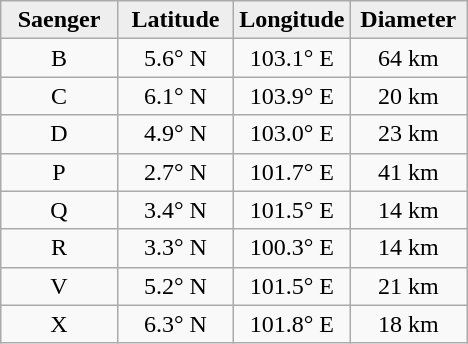<table class="wikitable">
<tr>
<th width="25%" style="background:#eeeeee;">Saenger</th>
<th width="25%" style="background:#eeeeee;">Latitude</th>
<th width="25%" style="background:#eeeeee;">Longitude</th>
<th width="25%" style="background:#eeeeee;">Diameter</th>
</tr>
<tr>
<td align="center">B</td>
<td align="center">5.6° N</td>
<td align="center">103.1° E</td>
<td align="center">64 km</td>
</tr>
<tr>
<td align="center">C</td>
<td align="center">6.1° N</td>
<td align="center">103.9° E</td>
<td align="center">20 km</td>
</tr>
<tr>
<td align="center">D</td>
<td align="center">4.9° N</td>
<td align="center">103.0° E</td>
<td align="center">23 km</td>
</tr>
<tr>
<td align="center">P</td>
<td align="center">2.7° N</td>
<td align="center">101.7° E</td>
<td align="center">41 km</td>
</tr>
<tr>
<td align="center">Q</td>
<td align="center">3.4° N</td>
<td align="center">101.5° E</td>
<td align="center">14 km</td>
</tr>
<tr>
<td align="center">R</td>
<td align="center">3.3° N</td>
<td align="center">100.3° E</td>
<td align="center">14 km</td>
</tr>
<tr>
<td align="center">V</td>
<td align="center">5.2° N</td>
<td align="center">101.5° E</td>
<td align="center">21 km</td>
</tr>
<tr>
<td align="center">X</td>
<td align="center">6.3° N</td>
<td align="center">101.8° E</td>
<td align="center">18 km</td>
</tr>
</table>
